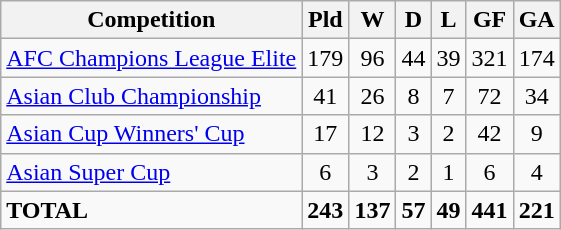<table class="wikitable">
<tr>
<th>Competition</th>
<th>Pld</th>
<th>W</th>
<th>D</th>
<th>L</th>
<th>GF</th>
<th>GA</th>
</tr>
<tr>
<td><a href='#'>AFC Champions League Elite</a></td>
<td style="text-align:center;">179</td>
<td style="text-align:center;">96</td>
<td style="text-align:center;">44</td>
<td style="text-align:center;">39</td>
<td style="text-align:center;">321</td>
<td style="text-align:center;">174</td>
</tr>
<tr>
<td><a href='#'>Asian Club Championship</a></td>
<td style="text-align:center;">41</td>
<td style="text-align:center;">26</td>
<td style="text-align:center;">8</td>
<td style="text-align:center;">7</td>
<td style="text-align:center;">72</td>
<td style="text-align:center;">34</td>
</tr>
<tr>
<td><a href='#'>Asian Cup Winners' Cup</a></td>
<td style="text-align:center;">17</td>
<td style="text-align:center;">12</td>
<td style="text-align:center;">3</td>
<td style="text-align:center;">2</td>
<td style="text-align:center;">42</td>
<td style="text-align:center;">9</td>
</tr>
<tr>
<td><a href='#'>Asian Super Cup</a></td>
<td style="text-align:center;">6</td>
<td style="text-align:center;">3</td>
<td style="text-align:center;">2</td>
<td style="text-align:center;">1</td>
<td style="text-align:center;">6</td>
<td style="text-align:center;">4</td>
</tr>
<tr>
<td><strong>TOTAL</strong></td>
<td style="text-align:center;"><strong>243</strong></td>
<td style="text-align:center;"><strong>137</strong></td>
<td style="text-align:center;"><strong>57</strong></td>
<td style="text-align:center;"><strong>49</strong></td>
<td style="text-align:center;"><strong>441</strong></td>
<td style="text-align:center;"><strong>221<em></td>
</tr>
</table>
